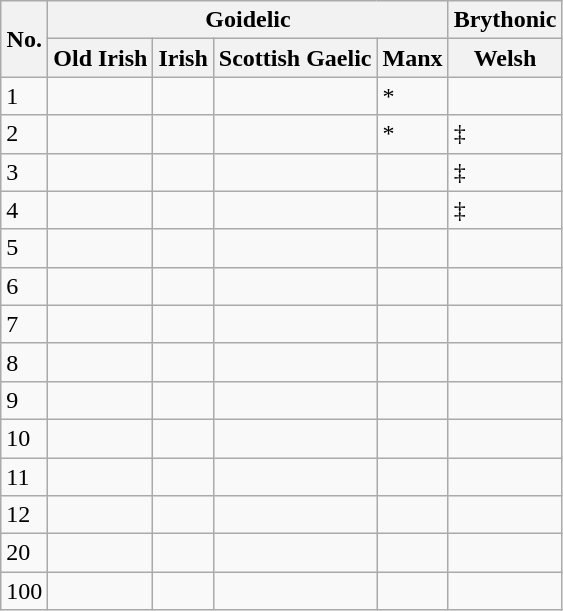<table class="wikitable">
<tr>
<th rowspan=2>No.</th>
<th colspan="4">Goidelic</th>
<th>Brythonic</th>
</tr>
<tr>
<th>Old Irish</th>
<th>Irish</th>
<th>Scottish Gaelic</th>
<th>Manx</th>
<th>Welsh</th>
</tr>
<tr>
<td>1</td>
<td></td>
<td></td>
<td></td>
<td>*</td>
<td></td>
</tr>
<tr>
<td>2</td>
<td></td>
<td></td>
<td></td>
<td>*</td>
<td>‡</td>
</tr>
<tr>
<td>3</td>
<td></td>
<td></td>
<td></td>
<td></td>
<td>‡</td>
</tr>
<tr>
<td>4</td>
<td></td>
<td></td>
<td></td>
<td></td>
<td>‡</td>
</tr>
<tr>
<td>5</td>
<td></td>
<td></td>
<td></td>
<td></td>
<td></td>
</tr>
<tr>
<td>6</td>
<td></td>
<td></td>
<td></td>
<td></td>
<td></td>
</tr>
<tr>
<td>7</td>
<td></td>
<td></td>
<td></td>
<td></td>
<td></td>
</tr>
<tr>
<td>8</td>
<td></td>
<td></td>
<td></td>
<td></td>
<td></td>
</tr>
<tr>
<td>9</td>
<td></td>
<td></td>
<td></td>
<td></td>
<td></td>
</tr>
<tr>
<td>10</td>
<td></td>
<td></td>
<td></td>
<td></td>
<td></td>
</tr>
<tr>
<td>11</td>
<td></td>
<td></td>
<td></td>
<td></td>
<td></td>
</tr>
<tr>
<td>12</td>
<td></td>
<td></td>
<td></td>
<td></td>
<td></td>
</tr>
<tr>
<td>20</td>
<td></td>
<td></td>
<td></td>
<td></td>
<td></td>
</tr>
<tr>
<td>100</td>
<td></td>
<td></td>
<td></td>
<td></td>
<td></td>
</tr>
</table>
